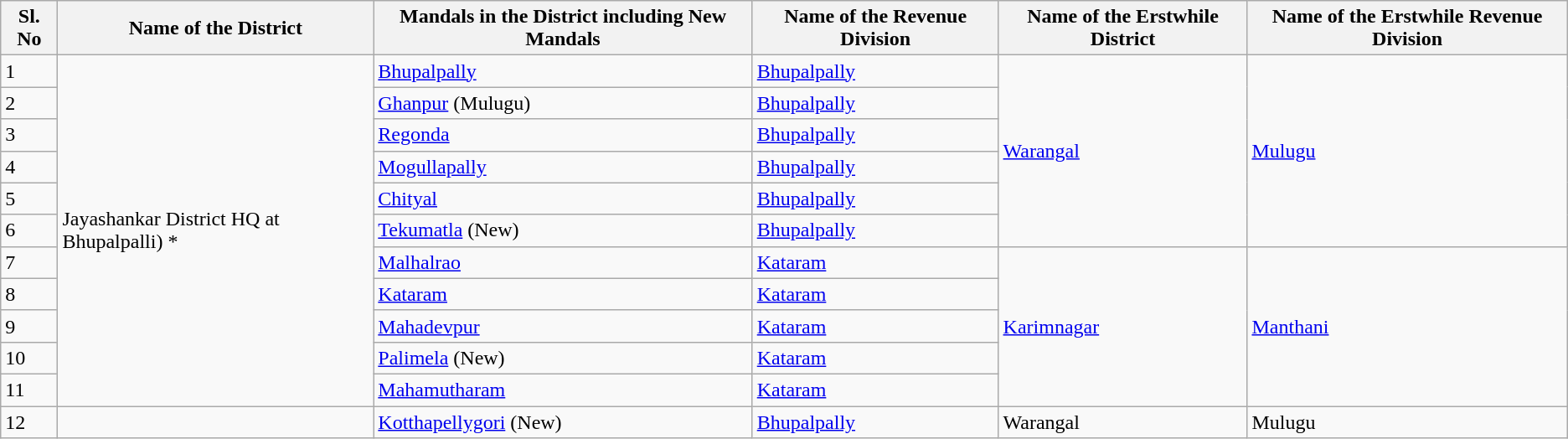<table class="wikitable">
<tr>
<th>Sl. No</th>
<th>Name of the District</th>
<th>Mandals in the District including New Mandals</th>
<th>Name of the Revenue Division</th>
<th>Name of the Erstwhile District</th>
<th>Name of the Erstwhile Revenue Division</th>
</tr>
<tr>
<td>1</td>
<td rowspan="11">Jayashankar District HQ at Bhupalpalli) *</td>
<td><a href='#'>Bhupalpally</a></td>
<td><a href='#'>Bhupalpally</a></td>
<td rowspan="6"><a href='#'>Warangal</a></td>
<td rowspan="6"><a href='#'>Mulugu</a></td>
</tr>
<tr>
<td>2</td>
<td><a href='#'>Ghanpur</a> (Mulugu)</td>
<td><a href='#'>Bhupalpally</a></td>
</tr>
<tr>
<td>3</td>
<td><a href='#'>Regonda</a></td>
<td><a href='#'>Bhupalpally</a></td>
</tr>
<tr>
<td>4</td>
<td><a href='#'>Mogullapally</a></td>
<td><a href='#'>Bhupalpally</a></td>
</tr>
<tr>
<td>5</td>
<td><a href='#'>Chityal</a></td>
<td><a href='#'>Bhupalpally</a></td>
</tr>
<tr>
<td>6</td>
<td><a href='#'>Tekumatla</a> (New)</td>
<td><a href='#'>Bhupalpally</a></td>
</tr>
<tr>
<td>7</td>
<td><a href='#'>Malhalrao</a></td>
<td><a href='#'>Kataram</a></td>
<td rowspan="5"><a href='#'>Karimnagar</a></td>
<td rowspan="5"><a href='#'>Manthani</a></td>
</tr>
<tr>
<td>8</td>
<td><a href='#'>Kataram</a></td>
<td><a href='#'>Kataram</a></td>
</tr>
<tr>
<td>9</td>
<td><a href='#'>Mahadevpur</a></td>
<td><a href='#'>Kataram</a></td>
</tr>
<tr>
<td>10</td>
<td><a href='#'>Palimela</a> (New)</td>
<td><a href='#'>Kataram</a></td>
</tr>
<tr>
<td>11</td>
<td><a href='#'>Mahamutharam</a></td>
<td><a href='#'>Kataram</a></td>
</tr>
<tr>
<td>12</td>
<td></td>
<td><a href='#'>Kotthapellygori</a> (New)</td>
<td><a href='#'>Bhupalpally</a></td>
<td>Warangal</td>
<td>Mulugu</td>
</tr>
</table>
